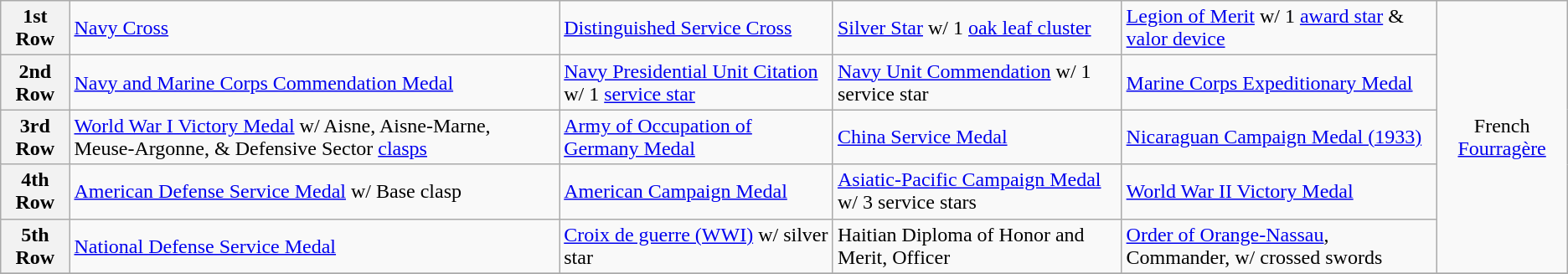<table class="wikitable">
<tr>
<th>1st Row</th>
<td><a href='#'>Navy Cross</a></td>
<td><a href='#'>Distinguished Service Cross</a></td>
<td><a href='#'>Silver Star</a> w/ 1 <a href='#'>oak leaf cluster</a></td>
<td><a href='#'>Legion of Merit</a> w/ 1 <a href='#'>award star</a> & <a href='#'>valor device</a></td>
<td rowspan="5" align="center">French <a href='#'>Fourragère</a></td>
</tr>
<tr>
<th>2nd Row</th>
<td><a href='#'>Navy and Marine Corps Commendation Medal</a></td>
<td><a href='#'>Navy Presidential Unit Citation</a> w/ 1 <a href='#'>service star</a></td>
<td><a href='#'>Navy Unit Commendation</a> w/ 1 service star</td>
<td><a href='#'>Marine Corps Expeditionary Medal</a></td>
</tr>
<tr>
<th>3rd Row</th>
<td><a href='#'>World War I Victory Medal</a> w/ Aisne, Aisne-Marne, Meuse-Argonne, & Defensive Sector <a href='#'>clasps</a></td>
<td><a href='#'>Army of Occupation of Germany Medal</a></td>
<td><a href='#'>China Service Medal</a></td>
<td><a href='#'>Nicaraguan Campaign Medal (1933)</a></td>
</tr>
<tr>
<th>4th Row</th>
<td><a href='#'>American Defense Service Medal</a> w/ Base clasp</td>
<td><a href='#'>American Campaign Medal</a></td>
<td><a href='#'>Asiatic-Pacific Campaign Medal</a> w/ 3 service stars</td>
<td><a href='#'>World War II Victory Medal</a></td>
</tr>
<tr>
<th>5th Row</th>
<td><a href='#'>National Defense Service Medal</a></td>
<td><a href='#'>Croix de guerre (WWI)</a> w/ silver star</td>
<td>Haitian Diploma of Honor and Merit, Officer</td>
<td><a href='#'>Order of Orange-Nassau</a>, Commander, w/ crossed swords</td>
</tr>
<tr>
</tr>
</table>
